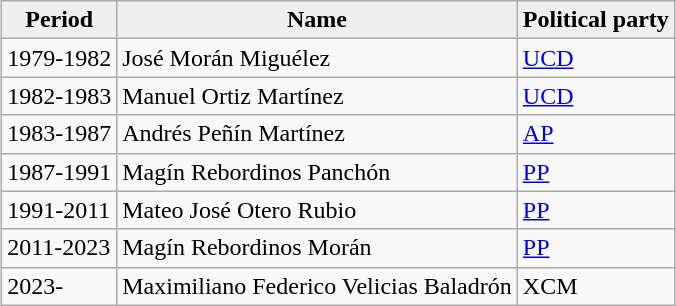<table class="wikitable" border="1" style="margin-left: auto; margin-right: auto; border: none;">
<tr>
<th style="background:#efefef;">Period</th>
<th style="background:#efefef;">Name</th>
<th style="background:#efefef;">Political party</th>
</tr>
<tr>
<td align="left">1979-1982</td>
<td>José Morán Miguélez</td>
<td><a href='#'>UCD</a></td>
</tr>
<tr>
<td align="left">1982-1983</td>
<td>Manuel Ortiz Martínez</td>
<td><a href='#'>UCD</a></td>
</tr>
<tr>
<td align="left">1983-1987</td>
<td>Andrés Peñín Martínez</td>
<td><a href='#'>AP</a></td>
</tr>
<tr>
<td align="left">1987-1991</td>
<td>Magín Rebordinos Panchón</td>
<td><a href='#'>PP</a></td>
</tr>
<tr>
<td align="left">1991-2011</td>
<td>Mateo José Otero Rubio</td>
<td><a href='#'>PP</a></td>
</tr>
<tr>
<td align="left">2011-2023</td>
<td>Magín Rebordinos Morán</td>
<td><a href='#'>PP</a></td>
</tr>
<tr>
<td align="left">2023-</td>
<td>Maximiliano Federico Velicias Baladrón</td>
<td>XCM</td>
</tr>
<tr>
</tr>
</table>
